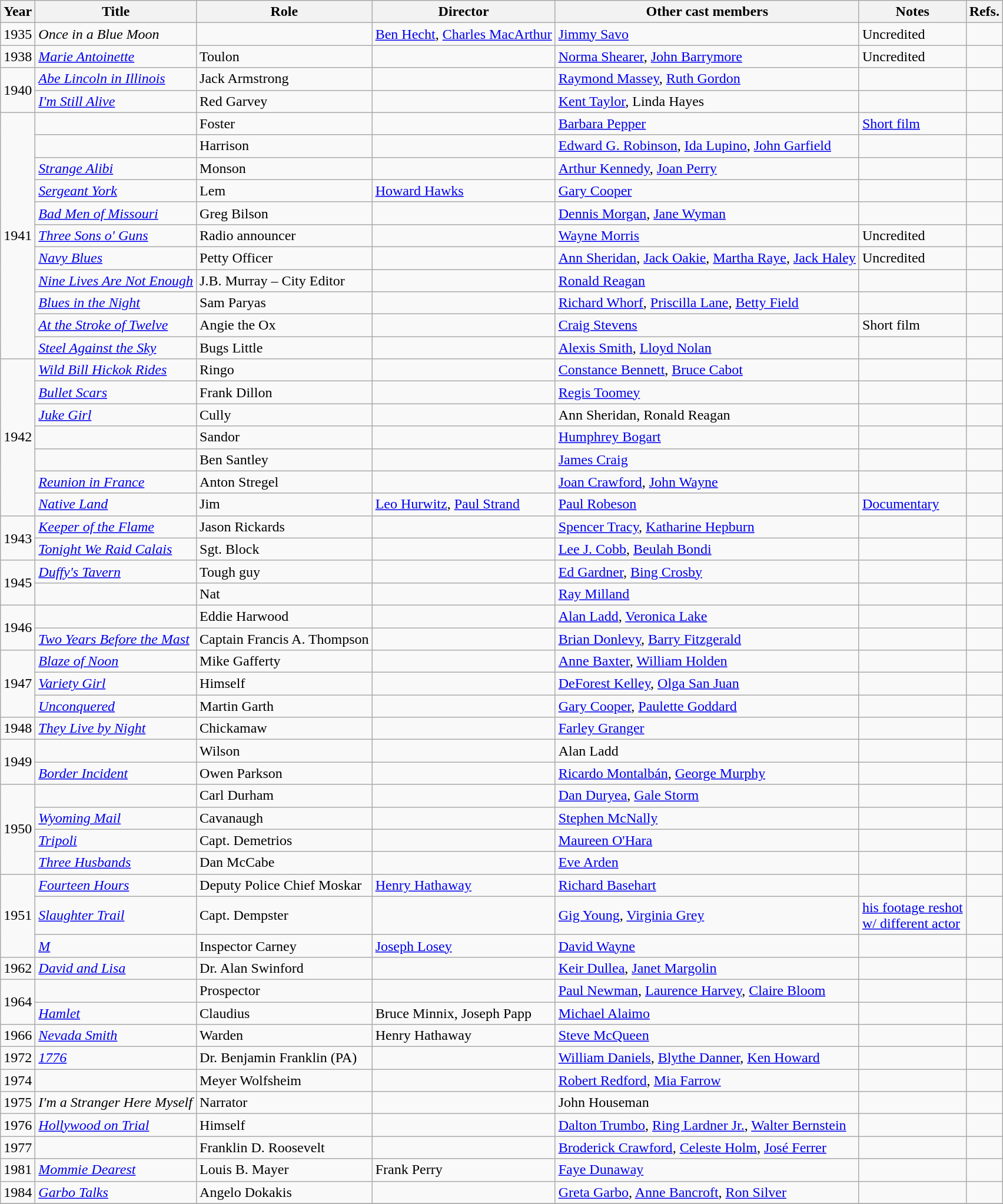<table class="wikitable sortable">
<tr>
<th scope="col">Year</th>
<th scope="col">Title</th>
<th scope="col" class="unsortable">Role</th>
<th scope="col">Director</th>
<th scope="col" class="unsortable">Other cast members</th>
<th scope="col">Notes</th>
<th scope="col" class="unsortable">Refs.</th>
</tr>
<tr>
<td scope="row">1935</td>
<td><em>Once in a Blue Moon</em></td>
<td></td>
<td><a href='#'>Ben Hecht</a>, <a href='#'>Charles MacArthur</a></td>
<td><a href='#'>Jimmy Savo</a></td>
<td>Uncredited</td>
<td></td>
</tr>
<tr>
<td scope="row">1938</td>
<td><em><a href='#'>Marie Antoinette</a></em></td>
<td>Toulon</td>
<td></td>
<td><a href='#'>Norma Shearer</a>, <a href='#'>John Barrymore</a></td>
<td>Uncredited</td>
<td></td>
</tr>
<tr>
<td scope="row" rowspan=2>1940</td>
<td><em><a href='#'>Abe Lincoln in Illinois</a></em></td>
<td>Jack Armstrong</td>
<td></td>
<td><a href='#'>Raymond Massey</a>, <a href='#'>Ruth Gordon</a></td>
<td></td>
<td></td>
</tr>
<tr>
<td><em><a href='#'>I'm Still Alive</a></em></td>
<td>Red Garvey</td>
<td></td>
<td><a href='#'>Kent Taylor</a>, Linda Hayes</td>
<td></td>
<td></td>
</tr>
<tr>
<td scope="row" rowspan=11>1941</td>
<td></td>
<td>Foster</td>
<td></td>
<td><a href='#'>Barbara Pepper</a></td>
<td><a href='#'>Short film</a></td>
<td></td>
</tr>
<tr>
<td></td>
<td>Harrison</td>
<td></td>
<td><a href='#'>Edward G. Robinson</a>, <a href='#'>Ida Lupino</a>, <a href='#'>John Garfield</a></td>
<td></td>
<td></td>
</tr>
<tr>
<td><em><a href='#'>Strange Alibi</a></em></td>
<td>Monson</td>
<td></td>
<td><a href='#'>Arthur Kennedy</a>, <a href='#'>Joan Perry</a></td>
<td></td>
<td></td>
</tr>
<tr>
<td><em><a href='#'>Sergeant York</a></em></td>
<td>Lem</td>
<td><a href='#'>Howard Hawks</a></td>
<td><a href='#'>Gary Cooper</a></td>
<td></td>
<td></td>
</tr>
<tr>
<td><em><a href='#'>Bad Men of Missouri</a></em></td>
<td>Greg Bilson</td>
<td></td>
<td><a href='#'>Dennis Morgan</a>, <a href='#'>Jane Wyman</a></td>
<td></td>
<td></td>
</tr>
<tr>
<td><em><a href='#'>Three Sons o' Guns</a></em></td>
<td>Radio announcer</td>
<td></td>
<td><a href='#'>Wayne Morris</a></td>
<td>Uncredited</td>
<td></td>
</tr>
<tr>
<td><em><a href='#'>Navy Blues</a></em></td>
<td>Petty Officer</td>
<td></td>
<td><a href='#'>Ann Sheridan</a>, <a href='#'>Jack Oakie</a>, <a href='#'>Martha Raye</a>, <a href='#'>Jack Haley</a></td>
<td>Uncredited</td>
<td></td>
</tr>
<tr>
<td><em><a href='#'>Nine Lives Are Not Enough</a></em></td>
<td>J.B. Murray – City Editor</td>
<td></td>
<td><a href='#'>Ronald Reagan</a></td>
<td></td>
<td></td>
</tr>
<tr>
<td><em><a href='#'>Blues in the Night</a></em></td>
<td>Sam Paryas</td>
<td></td>
<td><a href='#'>Richard Whorf</a>, <a href='#'>Priscilla Lane</a>, <a href='#'>Betty Field</a></td>
<td></td>
<td></td>
</tr>
<tr>
<td><em><a href='#'>At the Stroke of Twelve</a></em></td>
<td>Angie the Ox</td>
<td></td>
<td><a href='#'>Craig Stevens</a></td>
<td>Short film</td>
<td></td>
</tr>
<tr>
<td><em><a href='#'>Steel Against the Sky</a></em></td>
<td>Bugs Little</td>
<td></td>
<td><a href='#'>Alexis Smith</a>, <a href='#'>Lloyd Nolan</a></td>
<td></td>
<td></td>
</tr>
<tr>
<td scope="row" rowspan=7>1942</td>
<td><em><a href='#'>Wild Bill Hickok Rides</a></em></td>
<td>Ringo</td>
<td></td>
<td><a href='#'>Constance Bennett</a>, <a href='#'>Bruce Cabot</a></td>
<td></td>
<td></td>
</tr>
<tr>
<td><em><a href='#'>Bullet Scars</a></em></td>
<td>Frank Dillon</td>
<td></td>
<td><a href='#'>Regis Toomey</a></td>
<td></td>
<td></td>
</tr>
<tr>
<td><em><a href='#'>Juke Girl</a></em></td>
<td>Cully</td>
<td></td>
<td>Ann Sheridan, Ronald Reagan</td>
<td></td>
<td></td>
</tr>
<tr>
<td></td>
<td>Sandor</td>
<td></td>
<td><a href='#'>Humphrey Bogart</a></td>
<td></td>
<td></td>
</tr>
<tr>
<td></td>
<td>Ben Santley</td>
<td></td>
<td><a href='#'>James Craig</a></td>
<td></td>
<td></td>
</tr>
<tr>
<td><em><a href='#'>Reunion in France</a></em></td>
<td>Anton Stregel</td>
<td></td>
<td><a href='#'>Joan Crawford</a>, <a href='#'>John Wayne</a></td>
<td></td>
<td></td>
</tr>
<tr>
<td><em><a href='#'>Native Land</a></em></td>
<td>Jim</td>
<td><a href='#'>Leo Hurwitz</a>, <a href='#'>Paul Strand</a></td>
<td><a href='#'>Paul Robeson</a></td>
<td><a href='#'>Documentary</a></td>
<td></td>
</tr>
<tr>
<td scope="row" rowspan=2>1943</td>
<td><em><a href='#'>Keeper of the Flame</a></em></td>
<td>Jason Rickards</td>
<td></td>
<td><a href='#'>Spencer Tracy</a>, <a href='#'>Katharine Hepburn</a></td>
<td></td>
<td></td>
</tr>
<tr>
<td><em><a href='#'>Tonight We Raid Calais</a></em></td>
<td>Sgt. Block</td>
<td></td>
<td><a href='#'>Lee J. Cobb</a>, <a href='#'>Beulah Bondi</a></td>
<td></td>
<td></td>
</tr>
<tr>
<td scope="row" rowspan=2>1945</td>
<td><em><a href='#'>Duffy's Tavern</a></em></td>
<td>Tough guy</td>
<td></td>
<td><a href='#'>Ed Gardner</a>, <a href='#'>Bing Crosby</a></td>
<td></td>
<td></td>
</tr>
<tr>
<td></td>
<td>Nat</td>
<td></td>
<td><a href='#'>Ray Milland</a></td>
<td></td>
<td></td>
</tr>
<tr>
<td scope="row" rowspan=2>1946</td>
<td></td>
<td>Eddie Harwood</td>
<td></td>
<td><a href='#'>Alan Ladd</a>, <a href='#'>Veronica Lake</a></td>
<td></td>
<td></td>
</tr>
<tr>
<td><em><a href='#'>Two Years Before the Mast</a></em></td>
<td>Captain Francis A. Thompson</td>
<td></td>
<td><a href='#'>Brian Donlevy</a>, <a href='#'>Barry Fitzgerald</a></td>
<td></td>
<td></td>
</tr>
<tr>
<td scope="row" rowspan=3>1947</td>
<td><em><a href='#'>Blaze of Noon</a></em></td>
<td>Mike Gafferty</td>
<td></td>
<td><a href='#'>Anne Baxter</a>, <a href='#'>William Holden</a></td>
<td></td>
<td></td>
</tr>
<tr>
<td><em><a href='#'>Variety Girl</a></em></td>
<td>Himself</td>
<td></td>
<td><a href='#'>DeForest Kelley</a>, <a href='#'>Olga San Juan</a></td>
<td></td>
<td></td>
</tr>
<tr>
<td><em><a href='#'>Unconquered</a></em></td>
<td>Martin Garth</td>
<td></td>
<td><a href='#'>Gary Cooper</a>, <a href='#'>Paulette Goddard</a></td>
<td></td>
<td></td>
</tr>
<tr>
<td scope="row">1948</td>
<td><em><a href='#'>They Live by Night</a></em></td>
<td>Chickamaw</td>
<td></td>
<td><a href='#'>Farley Granger</a></td>
<td></td>
<td></td>
</tr>
<tr>
<td scope="row" rowspan=2>1949</td>
<td></td>
<td>Wilson</td>
<td></td>
<td>Alan Ladd</td>
<td></td>
<td></td>
</tr>
<tr>
<td><em><a href='#'>Border Incident</a></em></td>
<td>Owen Parkson</td>
<td></td>
<td><a href='#'>Ricardo Montalbán</a>, <a href='#'>George Murphy</a></td>
<td></td>
<td></td>
</tr>
<tr>
<td scope="row" rowspan=4>1950</td>
<td></td>
<td>Carl Durham</td>
<td></td>
<td><a href='#'>Dan Duryea</a>, <a href='#'>Gale Storm</a></td>
<td></td>
<td></td>
</tr>
<tr>
<td><em><a href='#'>Wyoming Mail</a></em></td>
<td>Cavanaugh</td>
<td></td>
<td><a href='#'>Stephen McNally</a></td>
<td></td>
<td></td>
</tr>
<tr>
<td><em><a href='#'>Tripoli</a></em></td>
<td>Capt. Demetrios</td>
<td></td>
<td><a href='#'>Maureen O'Hara</a></td>
<td></td>
<td></td>
</tr>
<tr>
<td><em><a href='#'>Three Husbands</a></em></td>
<td>Dan McCabe</td>
<td></td>
<td><a href='#'>Eve Arden</a></td>
<td></td>
<td></td>
</tr>
<tr>
<td scope="row" rowspan=3>1951</td>
<td><em><a href='#'>Fourteen Hours</a></em></td>
<td>Deputy Police Chief Moskar</td>
<td><a href='#'>Henry Hathaway</a></td>
<td><a href='#'>Richard Basehart</a></td>
<td></td>
<td></td>
</tr>
<tr>
<td><em><a href='#'>Slaughter Trail</a></em></td>
<td>Capt. Dempster</td>
<td></td>
<td><a href='#'>Gig Young</a>, <a href='#'>Virginia Grey</a></td>
<td><a href='#'>his footage reshot<br>w/ different actor</a></td>
<td></td>
</tr>
<tr>
<td><em><a href='#'>M</a></em></td>
<td>Inspector Carney</td>
<td><a href='#'>Joseph Losey</a></td>
<td><a href='#'>David Wayne</a></td>
<td></td>
<td></td>
</tr>
<tr>
<td scope="row">1962</td>
<td><em><a href='#'>David and Lisa</a></em></td>
<td>Dr. Alan Swinford</td>
<td></td>
<td><a href='#'>Keir Dullea</a>, <a href='#'>Janet Margolin</a></td>
<td></td>
<td></td>
</tr>
<tr>
<td scope="row" rowspan=2>1964</td>
<td></td>
<td>Prospector</td>
<td></td>
<td><a href='#'>Paul Newman</a>, <a href='#'>Laurence Harvey</a>, <a href='#'>Claire Bloom</a></td>
<td></td>
<td></td>
</tr>
<tr>
<td><em><a href='#'>Hamlet</a></em></td>
<td>Claudius</td>
<td>Bruce Minnix, Joseph Papp</td>
<td><a href='#'>Michael Alaimo</a></td>
<td></td>
<td></td>
</tr>
<tr>
<td scope="row">1966</td>
<td><em><a href='#'>Nevada Smith</a></em></td>
<td>Warden</td>
<td>Henry Hathaway</td>
<td><a href='#'>Steve McQueen</a></td>
<td></td>
<td></td>
</tr>
<tr>
<td scope="row">1972</td>
<td><em><a href='#'>1776</a></em></td>
<td>Dr. Benjamin Franklin (PA)</td>
<td></td>
<td><a href='#'>William Daniels</a>, <a href='#'>Blythe Danner</a>, <a href='#'>Ken Howard</a></td>
<td></td>
<td></td>
</tr>
<tr>
<td scope="row">1974</td>
<td></td>
<td>Meyer Wolfsheim</td>
<td></td>
<td><a href='#'>Robert Redford</a>, <a href='#'>Mia Farrow</a></td>
<td></td>
<td></td>
</tr>
<tr>
<td scope="row">1975</td>
<td><em>I'm a Stranger Here Myself</em></td>
<td>Narrator</td>
<td></td>
<td>John Houseman</td>
<td></td>
<td></td>
</tr>
<tr>
<td scope="row">1976</td>
<td><em><a href='#'>Hollywood on Trial</a></em></td>
<td>Himself</td>
<td></td>
<td><a href='#'>Dalton Trumbo</a>, <a href='#'>Ring Lardner Jr.</a>, <a href='#'>Walter Bernstein</a></td>
<td></td>
<td></td>
</tr>
<tr>
<td scope="row">1977</td>
<td></td>
<td>Franklin D. Roosevelt</td>
<td></td>
<td><a href='#'>Broderick Crawford</a>, <a href='#'>Celeste Holm</a>, <a href='#'>José Ferrer</a></td>
<td></td>
<td></td>
</tr>
<tr>
<td scope="row">1981</td>
<td><em><a href='#'>Mommie Dearest</a></em></td>
<td>Louis B. Mayer</td>
<td>Frank Perry</td>
<td><a href='#'>Faye Dunaway</a></td>
<td></td>
<td></td>
</tr>
<tr>
<td scope="row">1984</td>
<td><em><a href='#'>Garbo Talks</a></em></td>
<td>Angelo Dokakis</td>
<td></td>
<td><a href='#'>Greta Garbo</a>, <a href='#'>Anne Bancroft</a>, <a href='#'>Ron Silver</a></td>
<td></td>
<td></td>
</tr>
<tr>
</tr>
</table>
